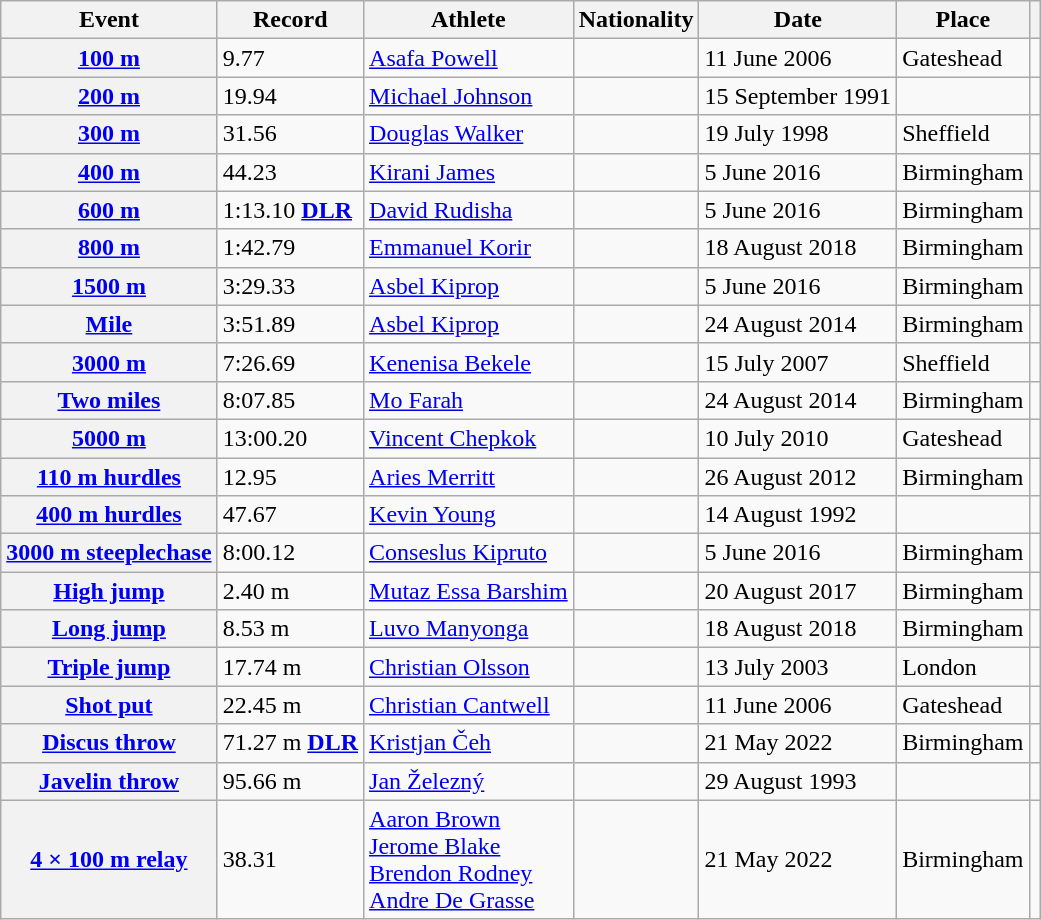<table class="wikitable plainrowheaders sticky-header">
<tr>
<th scope="col">Event</th>
<th scope="col">Record</th>
<th scope="col">Athlete</th>
<th scope="col">Nationality</th>
<th scope="col">Date</th>
<th scope="col">Place</th>
<th scope="col"></th>
</tr>
<tr>
<th scope="row"><a href='#'>100 m</a></th>
<td>9.77 </td>
<td><a href='#'>Asafa Powell</a></td>
<td></td>
<td>11 June 2006</td>
<td>Gateshead</td>
<td></td>
</tr>
<tr>
<th scope="row"><a href='#'>200 m</a></th>
<td>19.94</td>
<td><a href='#'>Michael Johnson</a></td>
<td></td>
<td>15 September 1991</td>
<td></td>
<td></td>
</tr>
<tr>
<th scope="row"><a href='#'>300 m</a></th>
<td>31.56</td>
<td><a href='#'>Douglas Walker</a></td>
<td></td>
<td>19 July 1998</td>
<td>Sheffield</td>
<td></td>
</tr>
<tr>
<th scope="row"><a href='#'>400 m</a></th>
<td>44.23</td>
<td><a href='#'>Kirani James</a></td>
<td></td>
<td>5 June 2016</td>
<td>Birmingham</td>
<td></td>
</tr>
<tr>
<th scope="row"><a href='#'>600 m</a></th>
<td>1:13.10 <strong><a href='#'>DLR</a></strong></td>
<td><a href='#'>David Rudisha</a></td>
<td></td>
<td>5 June 2016</td>
<td>Birmingham</td>
<td></td>
</tr>
<tr>
<th scope="row"><a href='#'>800 m</a></th>
<td>1:42.79</td>
<td><a href='#'>Emmanuel Korir</a></td>
<td></td>
<td>18 August 2018</td>
<td>Birmingham</td>
<td></td>
</tr>
<tr>
<th scope="row"><a href='#'>1500 m</a></th>
<td>3:29.33</td>
<td><a href='#'>Asbel Kiprop</a></td>
<td></td>
<td>5 June 2016</td>
<td>Birmingham</td>
<td></td>
</tr>
<tr>
<th scope="row"><a href='#'>Mile</a></th>
<td>3:51.89</td>
<td><a href='#'>Asbel Kiprop</a></td>
<td></td>
<td>24 August 2014</td>
<td>Birmingham</td>
<td></td>
</tr>
<tr>
<th scope="row"><a href='#'>3000 m</a></th>
<td>7:26.69</td>
<td><a href='#'>Kenenisa Bekele</a></td>
<td></td>
<td>15 July 2007</td>
<td>Sheffield</td>
<td></td>
</tr>
<tr>
<th scope="row"><a href='#'>Two miles</a></th>
<td>8:07.85</td>
<td><a href='#'>Mo Farah</a></td>
<td></td>
<td>24 August 2014</td>
<td>Birmingham</td>
<td></td>
</tr>
<tr>
<th scope="row"><a href='#'>5000 m</a></th>
<td>13:00.20</td>
<td><a href='#'>Vincent Chepkok</a></td>
<td></td>
<td>10 July 2010</td>
<td>Gateshead</td>
<td></td>
</tr>
<tr>
<th scope="row"><a href='#'>110 m hurdles</a></th>
<td>12.95 </td>
<td><a href='#'>Aries Merritt</a></td>
<td></td>
<td>26 August 2012</td>
<td>Birmingham</td>
<td></td>
</tr>
<tr>
<th scope="row"><a href='#'>400 m hurdles</a></th>
<td>47.67</td>
<td><a href='#'>Kevin Young</a></td>
<td></td>
<td>14 August 1992</td>
<td></td>
<td></td>
</tr>
<tr>
<th scope="row"><a href='#'>3000 m steeplechase</a></th>
<td>8:00.12</td>
<td><a href='#'>Conseslus Kipruto</a></td>
<td></td>
<td>5 June 2016</td>
<td>Birmingham</td>
<td></td>
</tr>
<tr>
<th scope="row"><a href='#'>High jump</a></th>
<td>2.40 m</td>
<td><a href='#'>Mutaz Essa Barshim</a></td>
<td></td>
<td>20 August 2017</td>
<td>Birmingham</td>
<td></td>
</tr>
<tr>
<th scope="row"><a href='#'>Long jump</a></th>
<td>8.53 m </td>
<td><a href='#'>Luvo Manyonga</a></td>
<td></td>
<td>18 August 2018</td>
<td>Birmingham</td>
<td></td>
</tr>
<tr>
<th scope="row"><a href='#'>Triple jump</a></th>
<td>17.74 m</td>
<td><a href='#'>Christian Olsson</a></td>
<td></td>
<td>13 July 2003</td>
<td>London</td>
<td></td>
</tr>
<tr>
<th scope="row"><a href='#'>Shot put</a></th>
<td>22.45 m</td>
<td><a href='#'>Christian Cantwell</a></td>
<td></td>
<td>11 June 2006</td>
<td>Gateshead</td>
<td></td>
</tr>
<tr>
<th scope="row"><a href='#'>Discus throw</a></th>
<td>71.27 m <strong><a href='#'>DLR</a></strong></td>
<td><a href='#'>Kristjan Čeh</a></td>
<td></td>
<td>21 May 2022</td>
<td>Birmingham</td>
<td></td>
</tr>
<tr>
<th scope="row"><a href='#'>Javelin throw</a></th>
<td>95.66 m</td>
<td><a href='#'>Jan Železný</a></td>
<td></td>
<td>29 August 1993</td>
<td></td>
<td></td>
</tr>
<tr>
<th scope="row"><a href='#'>4 × 100 m relay</a></th>
<td>38.31</td>
<td><a href='#'>Aaron Brown</a><br><a href='#'>Jerome Blake</a><br><a href='#'>Brendon Rodney</a><br><a href='#'>Andre De Grasse</a></td>
<td></td>
<td>21 May 2022</td>
<td>Birmingham</td>
<td></td>
</tr>
</table>
